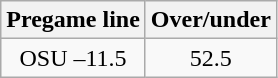<table class="wikitable">
<tr align="center">
<th style=>Pregame line</th>
<th style=>Over/under</th>
</tr>
<tr align="center">
<td>OSU –11.5</td>
<td>52.5</td>
</tr>
</table>
